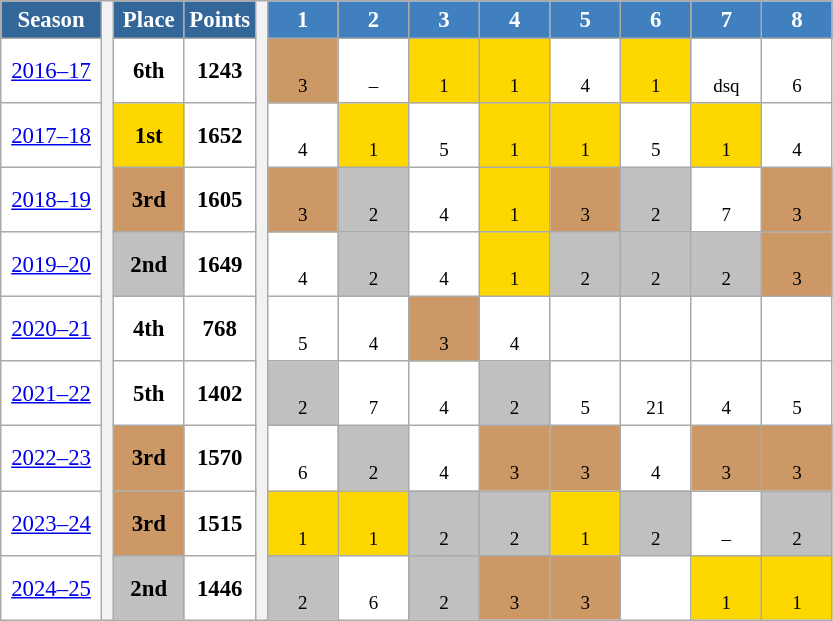<table class="wikitable" style="font-size:95%; text-align:center; border:grey solid 1px; border-collapse:collapse; background:#ffffff">
<tr>
<th style="background-color:#369; color:white; width:60px">Season</th>
<th rowspan="10" width="1px"></th>
<th style="background-color:#369; color:white; width:40px">Place</th>
<th style="background-color:#369; color:white; width:40px">Points</th>
<th rowspan="10" width="1px"></th>
<th style="background-color:#4180be; color:white; width:40px">1</th>
<th style="background-color:#4180be; color:white; width:40px">2</th>
<th style="background-color:#4180be; color:white; width:40px">3</th>
<th style="background-color:#4180be; color:white; width:40px">4</th>
<th style="background-color:#4180be; color:white; width:40px">5</th>
<th style="background-color:#4180be; color:white; width:40px">6</th>
<th style="background-color:#4180be; color:white; width:40px">7</th>
<th style="background-color:#4180be; color:white; width:40px">8</th>
</tr>
<tr>
<td><a href='#'>2016–17</a></td>
<td><strong>6th</strong></td>
<td><strong>1243</strong></td>
<td style="background:#CC9966"><br><small>3</small></td>
<td><br><small>–</small></td>
<td style="background:gold"><br><small>1</small></td>
<td style="background:gold"><br><small>1</small></td>
<td><br><small>4</small></td>
<td style="background:gold"><br><small>1</small></td>
<td><br><small>dsq</small></td>
<td><br><small>6</small></td>
</tr>
<tr>
<td><a href='#'>2017–18</a></td>
<td style="background:gold"><strong>1st</strong></td>
<td><strong>1652</strong></td>
<td><br><small>4</small></td>
<td style="background:gold"><br><small>1</small></td>
<td><br><small>5</small></td>
<td style="background:gold"><br><small>1</small></td>
<td style="background:gold"><br><small>1</small></td>
<td><br><small>5</small></td>
<td style="background:gold"><br><small>1</small></td>
<td><br><small>4</small></td>
</tr>
<tr>
<td><a href='#'>2018–19</a></td>
<td style="background:#CC9966"><strong>3rd</strong></td>
<td><strong>1605</strong></td>
<td style="background:#CC9966"><br><small>3</small></td>
<td style="background:silver"><br><small>2</small></td>
<td><br><small>4</small></td>
<td style="background:gold"><br><small>1</small></td>
<td style="background:#CC9966"><br><small>3</small></td>
<td style="background:silver"><br><small>2</small></td>
<td><br><small>7</small></td>
<td style="background:#CC9966"><br><small>3</small></td>
</tr>
<tr>
<td><a href='#'>2019–20</a></td>
<td style="background:silver"><strong>2nd</strong></td>
<td><strong>1649</strong></td>
<td><br><small>4</small></td>
<td style="background:silver"><br><small>2</small></td>
<td><br><small>4</small></td>
<td style="background:gold"><br><small>1</small></td>
<td style="background:silver"><br><small>2</small></td>
<td style="background:silver"><br><small>2</small></td>
<td style="background:silver"><br><small>2</small></td>
<td style="background:#CC9966"><br><small>3</small></td>
</tr>
<tr>
<td><a href='#'>2020–21</a></td>
<td><strong>4th</strong></td>
<td><strong>768</strong></td>
<td><br><small>5</small></td>
<td><br><small>4</small></td>
<td style="background:#CC9966"><br><small>3</small></td>
<td><br><small>4</small></td>
<td></td>
<td></td>
<td></td>
<td></td>
</tr>
<tr>
<td><a href='#'>2021–22</a></td>
<td><strong>5th</strong></td>
<td><strong>1402</strong></td>
<td style="background:silver"><br><small>2</small></td>
<td><br><small>7</small></td>
<td><br><small>4</small></td>
<td style="background:silver"><br><small>2</small></td>
<td><br><small>5</small></td>
<td><br><small>21</small></td>
<td><br><small>4</small></td>
<td><br><small>5</small></td>
</tr>
<tr>
<td><a href='#'>2022–23</a></td>
<td style="background:#CC9966"><strong>3rd </strong></td>
<td><strong>1570</strong></td>
<td><br><small>6</small></td>
<td style="background:silver"><br><small>2</small></td>
<td><br><small>4</small></td>
<td style="background:#CC9966"><br><small>3</small></td>
<td style="background:#CC9966"><br><small>3</small></td>
<td><br><small>4</small></td>
<td style="background:#CC9966"><br><small>3</small></td>
<td style="background:#CC9966"><br><small>3</small></td>
</tr>
<tr>
<td><a href='#'>2023–24</a></td>
<td style="background:#CC9966"><strong>3rd</strong></td>
<td><strong>1515</strong></td>
<td style="background:gold"><br><small>1</small></td>
<td style="background:gold"><br><small>1</small></td>
<td style="background:silver"><br><small>2</small></td>
<td style="background:silver"><br><small>2</small></td>
<td style="background:gold"><br><small>1</small></td>
<td style="background:silver"><br><small>2</small></td>
<td><br><small>–</small></td>
<td style="background:silver"><br><small>2</small></td>
</tr>
<tr>
<td><a href='#'>2024–25</a></td>
<td style="background:silver"><strong>2nd</strong></td>
<td><strong>1446</strong></td>
<td style="background:silver"><br><small>2</small></td>
<td><br><small>6</small></td>
<td style="background:silver"><br><small>2</small></td>
<td style="background:#CC9966"><br><small>3</small></td>
<td style="background:#CC9966"><br><small>3</small></td>
<td><br><small> </small></td>
<td style="background:gold"><br><small>1</small></td>
<td style="background:gold"><br><small>1</small></td>
</tr>
</table>
